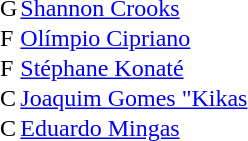<table border="0" cellpadding="0">
<tr>
<td>G</td>
<td> <a href='#'>Shannon Crooks</a></td>
</tr>
<tr>
<td>F</td>
<td> <a href='#'>Olímpio Cipriano</a></td>
</tr>
<tr>
<td>F</td>
<td> <a href='#'>Stéphane Konaté</a></td>
</tr>
<tr>
<td>C</td>
<td> <a href='#'>Joaquim Gomes "Kikas</a></td>
</tr>
<tr>
<td>C</td>
<td> <a href='#'>Eduardo Mingas</a></td>
</tr>
</table>
